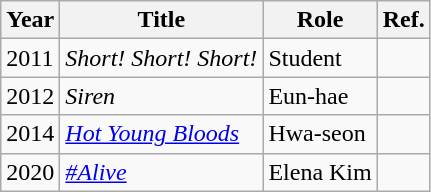<table class="wikitable">
<tr>
<th>Year</th>
<th>Title</th>
<th>Role</th>
<th>Ref.</th>
</tr>
<tr>
<td>2011</td>
<td><em>Short! Short! Short!</em></td>
<td>Student</td>
<td></td>
</tr>
<tr>
<td>2012</td>
<td><em>Siren</em></td>
<td>Eun-hae</td>
<td></td>
</tr>
<tr>
<td>2014</td>
<td><em><a href='#'>Hot Young Bloods</a></em></td>
<td>Hwa-seon</td>
<td></td>
</tr>
<tr>
<td>2020</td>
<td><em><a href='#'>#Alive</a></em></td>
<td>Elena Kim</td>
<td></td>
</tr>
</table>
